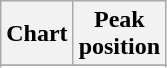<table class="wikitable sortable plainrowheaders">
<tr>
<th scope="col">Chart</th>
<th scope="col">Peak<br>position</th>
</tr>
<tr>
</tr>
<tr>
</tr>
</table>
